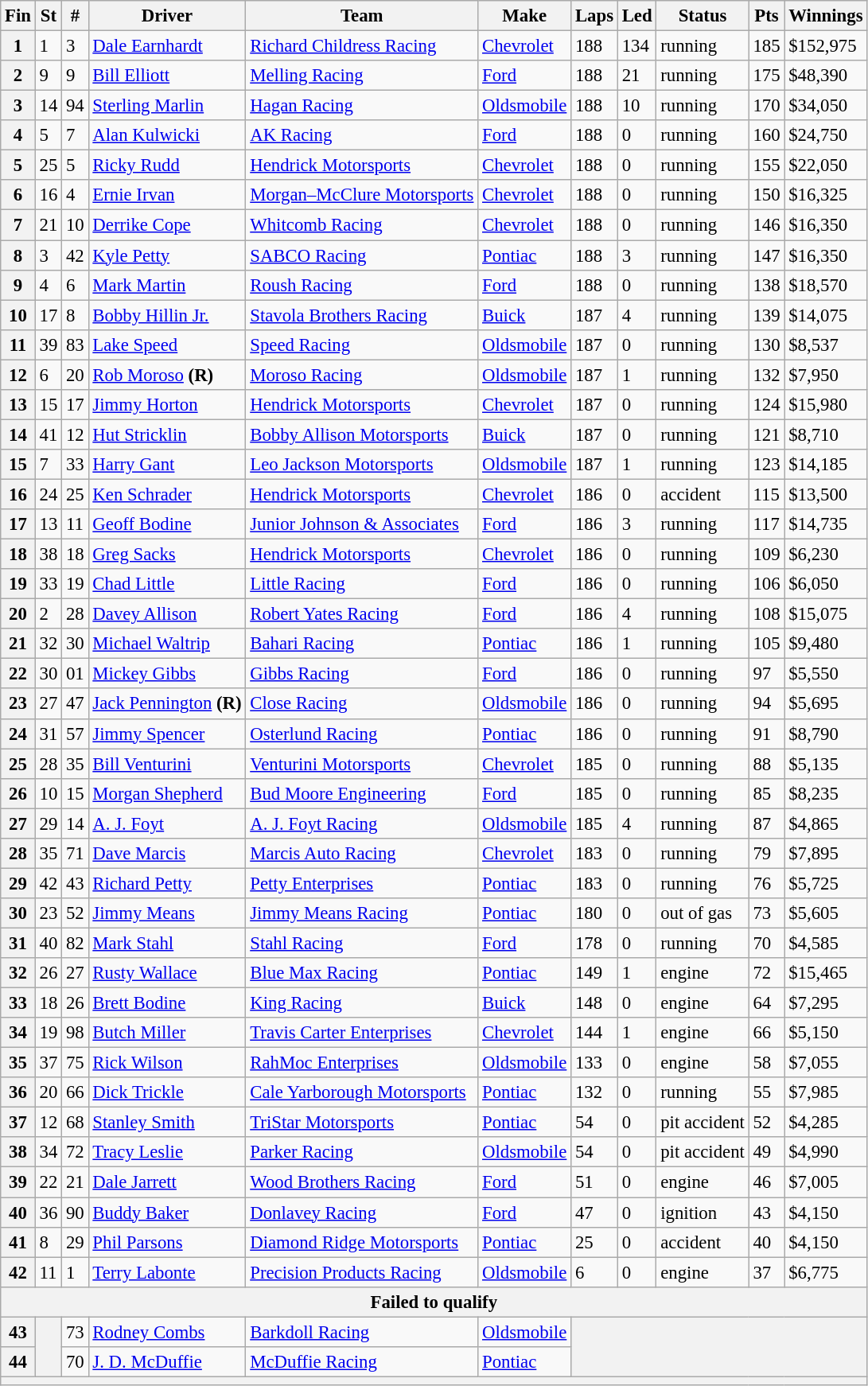<table class="wikitable" style="font-size:95%">
<tr>
<th>Fin</th>
<th>St</th>
<th>#</th>
<th>Driver</th>
<th>Team</th>
<th>Make</th>
<th>Laps</th>
<th>Led</th>
<th>Status</th>
<th>Pts</th>
<th>Winnings</th>
</tr>
<tr>
<th>1</th>
<td>1</td>
<td>3</td>
<td><a href='#'>Dale Earnhardt</a></td>
<td><a href='#'>Richard Childress Racing</a></td>
<td><a href='#'>Chevrolet</a></td>
<td>188</td>
<td>134</td>
<td>running</td>
<td>185</td>
<td>$152,975</td>
</tr>
<tr>
<th>2</th>
<td>9</td>
<td>9</td>
<td><a href='#'>Bill Elliott</a></td>
<td><a href='#'>Melling Racing</a></td>
<td><a href='#'>Ford</a></td>
<td>188</td>
<td>21</td>
<td>running</td>
<td>175</td>
<td>$48,390</td>
</tr>
<tr>
<th>3</th>
<td>14</td>
<td>94</td>
<td><a href='#'>Sterling Marlin</a></td>
<td><a href='#'>Hagan Racing</a></td>
<td><a href='#'>Oldsmobile</a></td>
<td>188</td>
<td>10</td>
<td>running</td>
<td>170</td>
<td>$34,050</td>
</tr>
<tr>
<th>4</th>
<td>5</td>
<td>7</td>
<td><a href='#'>Alan Kulwicki</a></td>
<td><a href='#'>AK Racing</a></td>
<td><a href='#'>Ford</a></td>
<td>188</td>
<td>0</td>
<td>running</td>
<td>160</td>
<td>$24,750</td>
</tr>
<tr>
<th>5</th>
<td>25</td>
<td>5</td>
<td><a href='#'>Ricky Rudd</a></td>
<td><a href='#'>Hendrick Motorsports</a></td>
<td><a href='#'>Chevrolet</a></td>
<td>188</td>
<td>0</td>
<td>running</td>
<td>155</td>
<td>$22,050</td>
</tr>
<tr>
<th>6</th>
<td>16</td>
<td>4</td>
<td><a href='#'>Ernie Irvan</a></td>
<td><a href='#'>Morgan–McClure Motorsports</a></td>
<td><a href='#'>Chevrolet</a></td>
<td>188</td>
<td>0</td>
<td>running</td>
<td>150</td>
<td>$16,325</td>
</tr>
<tr>
<th>7</th>
<td>21</td>
<td>10</td>
<td><a href='#'>Derrike Cope</a></td>
<td><a href='#'>Whitcomb Racing</a></td>
<td><a href='#'>Chevrolet</a></td>
<td>188</td>
<td>0</td>
<td>running</td>
<td>146</td>
<td>$16,350</td>
</tr>
<tr>
<th>8</th>
<td>3</td>
<td>42</td>
<td><a href='#'>Kyle Petty</a></td>
<td><a href='#'>SABCO Racing</a></td>
<td><a href='#'>Pontiac</a></td>
<td>188</td>
<td>3</td>
<td>running</td>
<td>147</td>
<td>$16,350</td>
</tr>
<tr>
<th>9</th>
<td>4</td>
<td>6</td>
<td><a href='#'>Mark Martin</a></td>
<td><a href='#'>Roush Racing</a></td>
<td><a href='#'>Ford</a></td>
<td>188</td>
<td>0</td>
<td>running</td>
<td>138</td>
<td>$18,570</td>
</tr>
<tr>
<th>10</th>
<td>17</td>
<td>8</td>
<td><a href='#'>Bobby Hillin Jr.</a></td>
<td><a href='#'>Stavola Brothers Racing</a></td>
<td><a href='#'>Buick</a></td>
<td>187</td>
<td>4</td>
<td>running</td>
<td>139</td>
<td>$14,075</td>
</tr>
<tr>
<th>11</th>
<td>39</td>
<td>83</td>
<td><a href='#'>Lake Speed</a></td>
<td><a href='#'>Speed Racing</a></td>
<td><a href='#'>Oldsmobile</a></td>
<td>187</td>
<td>0</td>
<td>running</td>
<td>130</td>
<td>$8,537</td>
</tr>
<tr>
<th>12</th>
<td>6</td>
<td>20</td>
<td><a href='#'>Rob Moroso</a> <strong>(R)</strong></td>
<td><a href='#'>Moroso Racing</a></td>
<td><a href='#'>Oldsmobile</a></td>
<td>187</td>
<td>1</td>
<td>running</td>
<td>132</td>
<td>$7,950</td>
</tr>
<tr>
<th>13</th>
<td>15</td>
<td>17</td>
<td><a href='#'>Jimmy Horton</a></td>
<td><a href='#'>Hendrick Motorsports</a></td>
<td><a href='#'>Chevrolet</a></td>
<td>187</td>
<td>0</td>
<td>running</td>
<td>124</td>
<td>$15,980</td>
</tr>
<tr>
<th>14</th>
<td>41</td>
<td>12</td>
<td><a href='#'>Hut Stricklin</a></td>
<td><a href='#'>Bobby Allison Motorsports</a></td>
<td><a href='#'>Buick</a></td>
<td>187</td>
<td>0</td>
<td>running</td>
<td>121</td>
<td>$8,710</td>
</tr>
<tr>
<th>15</th>
<td>7</td>
<td>33</td>
<td><a href='#'>Harry Gant</a></td>
<td><a href='#'>Leo Jackson Motorsports</a></td>
<td><a href='#'>Oldsmobile</a></td>
<td>187</td>
<td>1</td>
<td>running</td>
<td>123</td>
<td>$14,185</td>
</tr>
<tr>
<th>16</th>
<td>24</td>
<td>25</td>
<td><a href='#'>Ken Schrader</a></td>
<td><a href='#'>Hendrick Motorsports</a></td>
<td><a href='#'>Chevrolet</a></td>
<td>186</td>
<td>0</td>
<td>accident</td>
<td>115</td>
<td>$13,500</td>
</tr>
<tr>
<th>17</th>
<td>13</td>
<td>11</td>
<td><a href='#'>Geoff Bodine</a></td>
<td><a href='#'>Junior Johnson & Associates</a></td>
<td><a href='#'>Ford</a></td>
<td>186</td>
<td>3</td>
<td>running</td>
<td>117</td>
<td>$14,735</td>
</tr>
<tr>
<th>18</th>
<td>38</td>
<td>18</td>
<td><a href='#'>Greg Sacks</a></td>
<td><a href='#'>Hendrick Motorsports</a></td>
<td><a href='#'>Chevrolet</a></td>
<td>186</td>
<td>0</td>
<td>running</td>
<td>109</td>
<td>$6,230</td>
</tr>
<tr>
<th>19</th>
<td>33</td>
<td>19</td>
<td><a href='#'>Chad Little</a></td>
<td><a href='#'>Little Racing</a></td>
<td><a href='#'>Ford</a></td>
<td>186</td>
<td>0</td>
<td>running</td>
<td>106</td>
<td>$6,050</td>
</tr>
<tr>
<th>20</th>
<td>2</td>
<td>28</td>
<td><a href='#'>Davey Allison</a></td>
<td><a href='#'>Robert Yates Racing</a></td>
<td><a href='#'>Ford</a></td>
<td>186</td>
<td>4</td>
<td>running</td>
<td>108</td>
<td>$15,075</td>
</tr>
<tr>
<th>21</th>
<td>32</td>
<td>30</td>
<td><a href='#'>Michael Waltrip</a></td>
<td><a href='#'>Bahari Racing</a></td>
<td><a href='#'>Pontiac</a></td>
<td>186</td>
<td>1</td>
<td>running</td>
<td>105</td>
<td>$9,480</td>
</tr>
<tr>
<th>22</th>
<td>30</td>
<td>01</td>
<td><a href='#'>Mickey Gibbs</a></td>
<td><a href='#'>Gibbs Racing</a></td>
<td><a href='#'>Ford</a></td>
<td>186</td>
<td>0</td>
<td>running</td>
<td>97</td>
<td>$5,550</td>
</tr>
<tr>
<th>23</th>
<td>27</td>
<td>47</td>
<td><a href='#'>Jack Pennington</a> <strong>(R)</strong></td>
<td><a href='#'>Close Racing</a></td>
<td><a href='#'>Oldsmobile</a></td>
<td>186</td>
<td>0</td>
<td>running</td>
<td>94</td>
<td>$5,695</td>
</tr>
<tr>
<th>24</th>
<td>31</td>
<td>57</td>
<td><a href='#'>Jimmy Spencer</a></td>
<td><a href='#'>Osterlund Racing</a></td>
<td><a href='#'>Pontiac</a></td>
<td>186</td>
<td>0</td>
<td>running</td>
<td>91</td>
<td>$8,790</td>
</tr>
<tr>
<th>25</th>
<td>28</td>
<td>35</td>
<td><a href='#'>Bill Venturini</a></td>
<td><a href='#'>Venturini Motorsports</a></td>
<td><a href='#'>Chevrolet</a></td>
<td>185</td>
<td>0</td>
<td>running</td>
<td>88</td>
<td>$5,135</td>
</tr>
<tr>
<th>26</th>
<td>10</td>
<td>15</td>
<td><a href='#'>Morgan Shepherd</a></td>
<td><a href='#'>Bud Moore Engineering</a></td>
<td><a href='#'>Ford</a></td>
<td>185</td>
<td>0</td>
<td>running</td>
<td>85</td>
<td>$8,235</td>
</tr>
<tr>
<th>27</th>
<td>29</td>
<td>14</td>
<td><a href='#'>A. J. Foyt</a></td>
<td><a href='#'>A. J. Foyt Racing</a></td>
<td><a href='#'>Oldsmobile</a></td>
<td>185</td>
<td>4</td>
<td>running</td>
<td>87</td>
<td>$4,865</td>
</tr>
<tr>
<th>28</th>
<td>35</td>
<td>71</td>
<td><a href='#'>Dave Marcis</a></td>
<td><a href='#'>Marcis Auto Racing</a></td>
<td><a href='#'>Chevrolet</a></td>
<td>183</td>
<td>0</td>
<td>running</td>
<td>79</td>
<td>$7,895</td>
</tr>
<tr>
<th>29</th>
<td>42</td>
<td>43</td>
<td><a href='#'>Richard Petty</a></td>
<td><a href='#'>Petty Enterprises</a></td>
<td><a href='#'>Pontiac</a></td>
<td>183</td>
<td>0</td>
<td>running</td>
<td>76</td>
<td>$5,725</td>
</tr>
<tr>
<th>30</th>
<td>23</td>
<td>52</td>
<td><a href='#'>Jimmy Means</a></td>
<td><a href='#'>Jimmy Means Racing</a></td>
<td><a href='#'>Pontiac</a></td>
<td>180</td>
<td>0</td>
<td>out of gas</td>
<td>73</td>
<td>$5,605</td>
</tr>
<tr>
<th>31</th>
<td>40</td>
<td>82</td>
<td><a href='#'>Mark Stahl</a></td>
<td><a href='#'>Stahl Racing</a></td>
<td><a href='#'>Ford</a></td>
<td>178</td>
<td>0</td>
<td>running</td>
<td>70</td>
<td>$4,585</td>
</tr>
<tr>
<th>32</th>
<td>26</td>
<td>27</td>
<td><a href='#'>Rusty Wallace</a></td>
<td><a href='#'>Blue Max Racing</a></td>
<td><a href='#'>Pontiac</a></td>
<td>149</td>
<td>1</td>
<td>engine</td>
<td>72</td>
<td>$15,465</td>
</tr>
<tr>
<th>33</th>
<td>18</td>
<td>26</td>
<td><a href='#'>Brett Bodine</a></td>
<td><a href='#'>King Racing</a></td>
<td><a href='#'>Buick</a></td>
<td>148</td>
<td>0</td>
<td>engine</td>
<td>64</td>
<td>$7,295</td>
</tr>
<tr>
<th>34</th>
<td>19</td>
<td>98</td>
<td><a href='#'>Butch Miller</a></td>
<td><a href='#'>Travis Carter Enterprises</a></td>
<td><a href='#'>Chevrolet</a></td>
<td>144</td>
<td>1</td>
<td>engine</td>
<td>66</td>
<td>$5,150</td>
</tr>
<tr>
<th>35</th>
<td>37</td>
<td>75</td>
<td><a href='#'>Rick Wilson</a></td>
<td><a href='#'>RahMoc Enterprises</a></td>
<td><a href='#'>Oldsmobile</a></td>
<td>133</td>
<td>0</td>
<td>engine</td>
<td>58</td>
<td>$7,055</td>
</tr>
<tr>
<th>36</th>
<td>20</td>
<td>66</td>
<td><a href='#'>Dick Trickle</a></td>
<td><a href='#'>Cale Yarborough Motorsports</a></td>
<td><a href='#'>Pontiac</a></td>
<td>132</td>
<td>0</td>
<td>running</td>
<td>55</td>
<td>$7,985</td>
</tr>
<tr>
<th>37</th>
<td>12</td>
<td>68</td>
<td><a href='#'>Stanley Smith</a></td>
<td><a href='#'>TriStar Motorsports</a></td>
<td><a href='#'>Pontiac</a></td>
<td>54</td>
<td>0</td>
<td>pit accident</td>
<td>52</td>
<td>$4,285</td>
</tr>
<tr>
<th>38</th>
<td>34</td>
<td>72</td>
<td><a href='#'>Tracy Leslie</a></td>
<td><a href='#'>Parker Racing</a></td>
<td><a href='#'>Oldsmobile</a></td>
<td>54</td>
<td>0</td>
<td>pit accident</td>
<td>49</td>
<td>$4,990</td>
</tr>
<tr>
<th>39</th>
<td>22</td>
<td>21</td>
<td><a href='#'>Dale Jarrett</a></td>
<td><a href='#'>Wood Brothers Racing</a></td>
<td><a href='#'>Ford</a></td>
<td>51</td>
<td>0</td>
<td>engine</td>
<td>46</td>
<td>$7,005</td>
</tr>
<tr>
<th>40</th>
<td>36</td>
<td>90</td>
<td><a href='#'>Buddy Baker</a></td>
<td><a href='#'>Donlavey Racing</a></td>
<td><a href='#'>Ford</a></td>
<td>47</td>
<td>0</td>
<td>ignition</td>
<td>43</td>
<td>$4,150</td>
</tr>
<tr>
<th>41</th>
<td>8</td>
<td>29</td>
<td><a href='#'>Phil Parsons</a></td>
<td><a href='#'>Diamond Ridge Motorsports</a></td>
<td><a href='#'>Pontiac</a></td>
<td>25</td>
<td>0</td>
<td>accident</td>
<td>40</td>
<td>$4,150</td>
</tr>
<tr>
<th>42</th>
<td>11</td>
<td>1</td>
<td><a href='#'>Terry Labonte</a></td>
<td><a href='#'>Precision Products Racing</a></td>
<td><a href='#'>Oldsmobile</a></td>
<td>6</td>
<td>0</td>
<td>engine</td>
<td>37</td>
<td>$6,775</td>
</tr>
<tr>
<th colspan="11">Failed to qualify</th>
</tr>
<tr>
<th>43</th>
<th rowspan="2"></th>
<td>73</td>
<td><a href='#'>Rodney Combs</a></td>
<td><a href='#'>Barkdoll Racing</a></td>
<td><a href='#'>Oldsmobile</a></td>
<th colspan="5" rowspan="2"></th>
</tr>
<tr>
<th>44</th>
<td>70</td>
<td><a href='#'>J. D. McDuffie</a></td>
<td><a href='#'>McDuffie Racing</a></td>
<td><a href='#'>Pontiac</a></td>
</tr>
<tr>
<th colspan="11"></th>
</tr>
</table>
